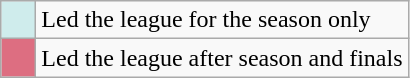<table class="wikitable">
<tr>
<td style="background:#CFECEC; width:1em"></td>
<td>Led the league for the season only</td>
</tr>
<tr>
<td style="background:#DD6E81; width:1em"></td>
<td>Led the league after season and finals</td>
</tr>
</table>
